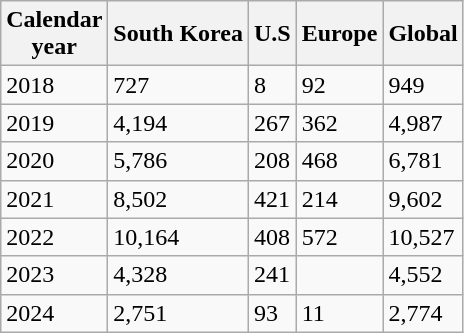<table class="wikitable">
<tr>
<th>Calendar<br>year</th>
<th>South Korea</th>
<th>U.S</th>
<th>Europe</th>
<th>Global</th>
</tr>
<tr>
<td>2018</td>
<td>727</td>
<td>8</td>
<td>92</td>
<td>949</td>
</tr>
<tr>
<td>2019</td>
<td>4,194</td>
<td>267</td>
<td>362</td>
<td>4,987</td>
</tr>
<tr>
<td>2020</td>
<td>5,786</td>
<td>208</td>
<td>468</td>
<td>6,781</td>
</tr>
<tr>
<td>2021</td>
<td>8,502</td>
<td>421</td>
<td>214</td>
<td>9,602</td>
</tr>
<tr>
<td>2022</td>
<td>10,164</td>
<td>408</td>
<td>572</td>
<td>10,527</td>
</tr>
<tr>
<td>2023</td>
<td>4,328</td>
<td>241</td>
<td></td>
<td>4,552</td>
</tr>
<tr>
<td>2024</td>
<td>2,751</td>
<td>93</td>
<td>11</td>
<td>2,774</td>
</tr>
</table>
